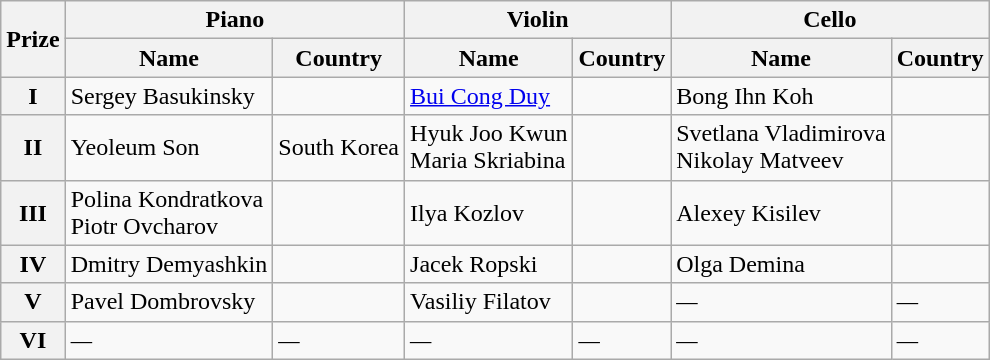<table class="wikitable">
<tr>
<th rowspan="2"><strong>Prize</strong></th>
<th colspan="2"><strong>Piano</strong></th>
<th colspan="2"><strong>Violin</strong></th>
<th colspan="2"><strong>Cello</strong></th>
</tr>
<tr>
<th>Name</th>
<th><strong>Country</strong></th>
<th>Name</th>
<th><strong>Country</strong></th>
<th>Name</th>
<th><strong>Country</strong></th>
</tr>
<tr>
<th><strong>I</strong></th>
<td>Sergey Basukinsky</td>
<td></td>
<td><a href='#'>Bui Cong Duy</a></td>
<td></td>
<td>Bong Ihn Koh</td>
<td></td>
</tr>
<tr>
<th><strong>II</strong></th>
<td>Yeoleum Son</td>
<td>South Korea</td>
<td>Hyuk Joo Kwun<br>Maria Skriabina</td>
<td><br></td>
<td>Svetlana Vladimirova<br>Nikolay Matveev</td>
<td><br></td>
</tr>
<tr>
<th><strong>III</strong></th>
<td>Polina  Kondratkova<br>Piotr Ovcharov</td>
<td><br></td>
<td>Ilya Kozlov</td>
<td></td>
<td>Alexey Kisilev</td>
<td></td>
</tr>
<tr>
<th><strong>IV</strong></th>
<td>Dmitry Demyashkin</td>
<td></td>
<td>Jacek Ropski</td>
<td></td>
<td>Olga Demina</td>
<td></td>
</tr>
<tr>
<th><strong>V</strong></th>
<td>Pavel Dombrovsky</td>
<td></td>
<td>Vasiliy Filatov</td>
<td></td>
<td><em>—</em></td>
<td><em>—</em></td>
</tr>
<tr>
<th><strong>VI</strong></th>
<td><em>—</em></td>
<td><em>—</em></td>
<td><em>—</em></td>
<td><em>—</em></td>
<td><em>—</em></td>
<td><em>—</em></td>
</tr>
</table>
